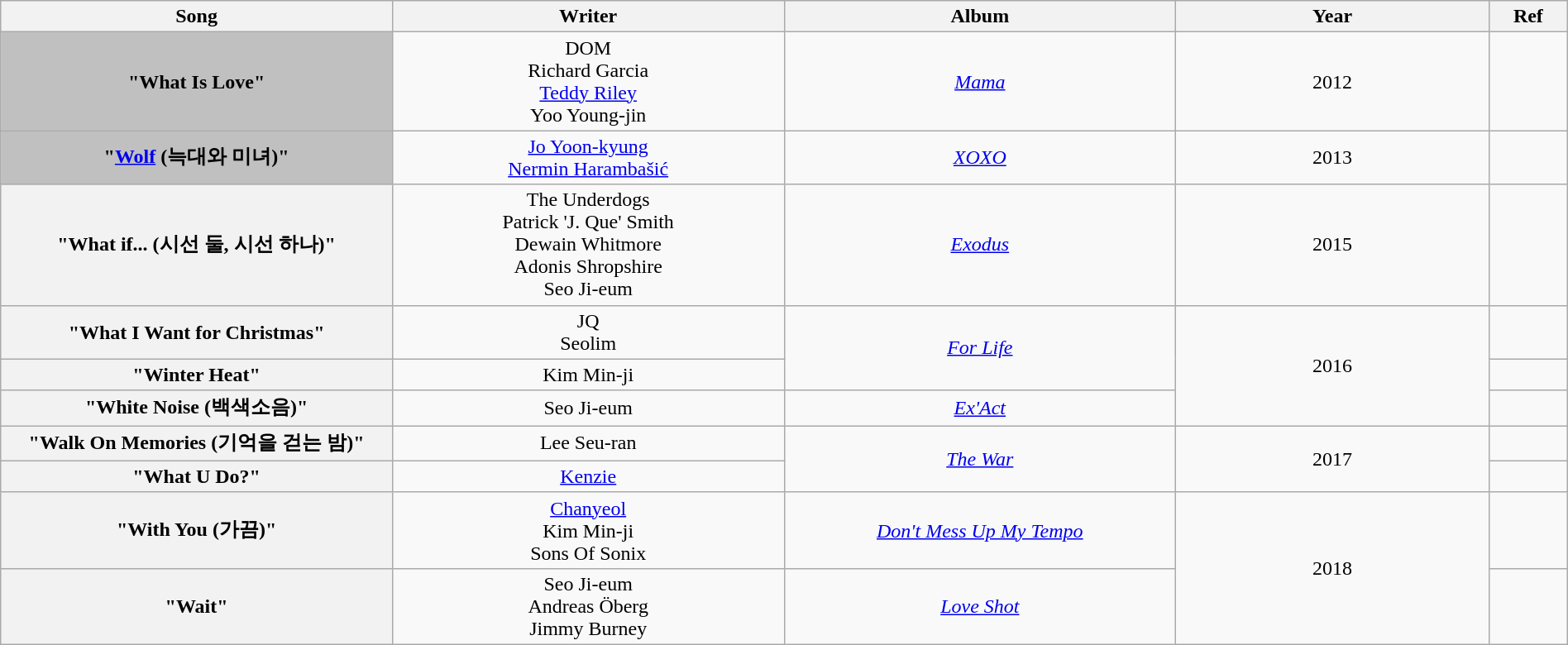<table class="wikitable" style="text-align:center; width:100%">
<tr>
<th style="width:25%">Song</th>
<th style="width:25%">Writer</th>
<th style="width:25%">Album</th>
<th style="width:20%">Year</th>
<th style="width:5%">Ref</th>
</tr>
<tr>
<th scope=row style="background-color:#C0C0C0">"What Is Love" </th>
<td>DOM<br>Richard Garcia<br><a href='#'>Teddy Riley</a><br>Yoo Young-jin</td>
<td><em><a href='#'>Mama</a></em></td>
<td>2012</td>
<td></td>
</tr>
<tr>
<th scope=row style="background-color:#C0C0C0">"<a href='#'>Wolf</a> (늑대와 미녀)" </th>
<td><a href='#'>Jo Yoon-kyung</a><br><a href='#'>Nermin Harambašić</a></td>
<td><em><a href='#'>XOXO</a></em></td>
<td>2013</td>
<td></td>
</tr>
<tr>
<th scope="row">"What if... (시선 둘, 시선 하나)"</th>
<td>The Underdogs<br> Patrick 'J. Que' Smith<br> Dewain Whitmore<br> Adonis Shropshire<br> Seo Ji-eum</td>
<td><em><a href='#'>Exodus</a></em></td>
<td>2015</td>
<td></td>
</tr>
<tr>
<th scope="row">"What I Want for Christmas"</th>
<td>JQ<br>Seolim</td>
<td rowspan="2"><em><a href='#'>For Life</a></em></td>
<td rowspan="3">2016</td>
<td></td>
</tr>
<tr>
<th scope="row">"Winter Heat"</th>
<td>Kim Min-ji</td>
<td></td>
</tr>
<tr>
<th scope="row">"White Noise (백색소음)"</th>
<td>Seo Ji-eum</td>
<td><em><a href='#'>Ex'Act</a></em></td>
<td></td>
</tr>
<tr>
<th scope="row">"Walk On Memories (기억을 걷는 밤)"</th>
<td>Lee Seu-ran</td>
<td rowspan="2"><em><a href='#'>The War</a></em></td>
<td rowspan="2">2017</td>
<td></td>
</tr>
<tr>
<th scope="row">"What U Do?"</th>
<td><a href='#'>Kenzie</a></td>
<td></td>
</tr>
<tr>
<th scope="row">"With You (가끔)"</th>
<td><a href='#'>Chanyeol</a><br>Kim Min-ji<br>Sons Of Sonix</td>
<td><em><a href='#'>Don't Mess Up My Tempo</a></em></td>
<td rowspan="2">2018</td>
<td></td>
</tr>
<tr>
<th scope="row">"Wait"</th>
<td>Seo Ji-eum<br>Andreas Öberg<br>Jimmy Burney</td>
<td><em><a href='#'>Love Shot</a></em></td>
<td></td>
</tr>
</table>
